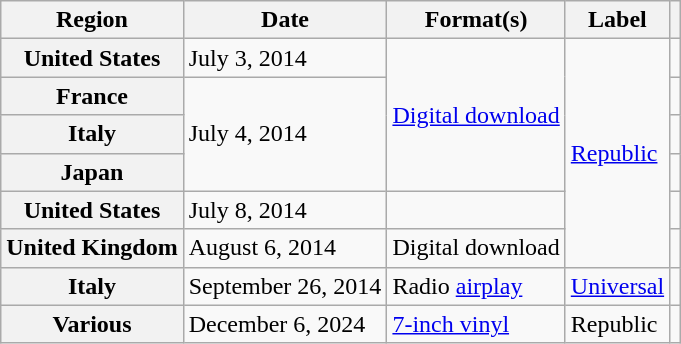<table class="wikitable plainrowheaders">
<tr>
<th scope="col">Region</th>
<th scope="col">Date</th>
<th scope="col">Format(s)</th>
<th scope="col">Label</th>
<th scope="col"></th>
</tr>
<tr>
<th scope="row">United States</th>
<td>July 3, 2014</td>
<td rowspan="4"><a href='#'>Digital download</a></td>
<td rowspan="6"><a href='#'>Republic</a></td>
<td align="center"></td>
</tr>
<tr>
<th scope="row">France</th>
<td rowspan="3">July 4, 2014</td>
<td align="center"></td>
</tr>
<tr>
<th scope="row">Italy</th>
<td align="center"></td>
</tr>
<tr>
<th scope="row">Japan</th>
<td align="center"></td>
</tr>
<tr>
<th scope="row">United States</th>
<td>July 8, 2014</td>
<td></td>
<td align="center"></td>
</tr>
<tr>
<th scope="row">United Kingdom</th>
<td>August 6, 2014</td>
<td>Digital download</td>
<td align="center"></td>
</tr>
<tr>
<th scope="row">Italy</th>
<td>September 26, 2014</td>
<td>Radio <a href='#'>airplay</a></td>
<td><a href='#'>Universal</a></td>
<td align="center"></td>
</tr>
<tr>
<th scope="row">Various</th>
<td>December 6, 2024</td>
<td><a href='#'>7-inch vinyl</a></td>
<td>Republic</td>
<td align="center"></td>
</tr>
</table>
